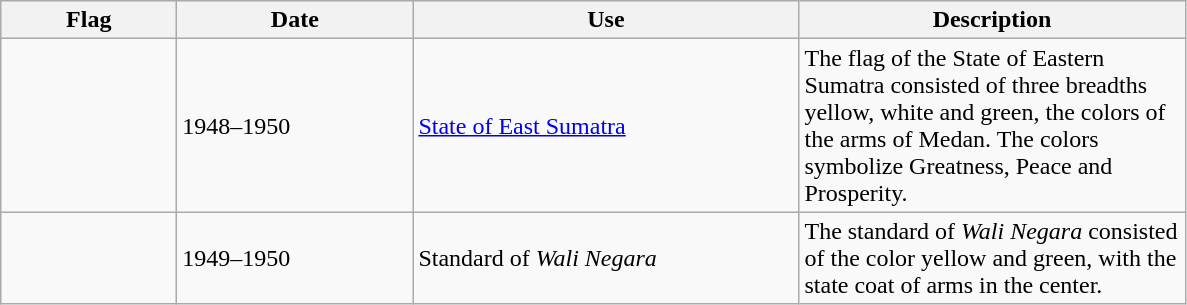<table class="wikitable">
<tr style="background:#efefef;">
<th style="width:110px;">Flag</th>
<th style="width:150px;">Date</th>
<th style="width:250px;">Use</th>
<th style="width:250px;">Description</th>
</tr>
<tr>
<td></td>
<td>1948–1950</td>
<td><a href='#'>State of East Sumatra</a></td>
<td>The flag of the State of Eastern Sumatra consisted of three breadths yellow, white and green, the colors of the arms of Medan. The colors symbolize Greatness, Peace and Prosperity.</td>
</tr>
<tr>
<td></td>
<td>1949–1950</td>
<td>Standard of <em>Wali Negara</em></td>
<td>The standard of <em>Wali Negara</em> consisted of the color yellow and green, with the state coat of arms in the center.</td>
</tr>
</table>
